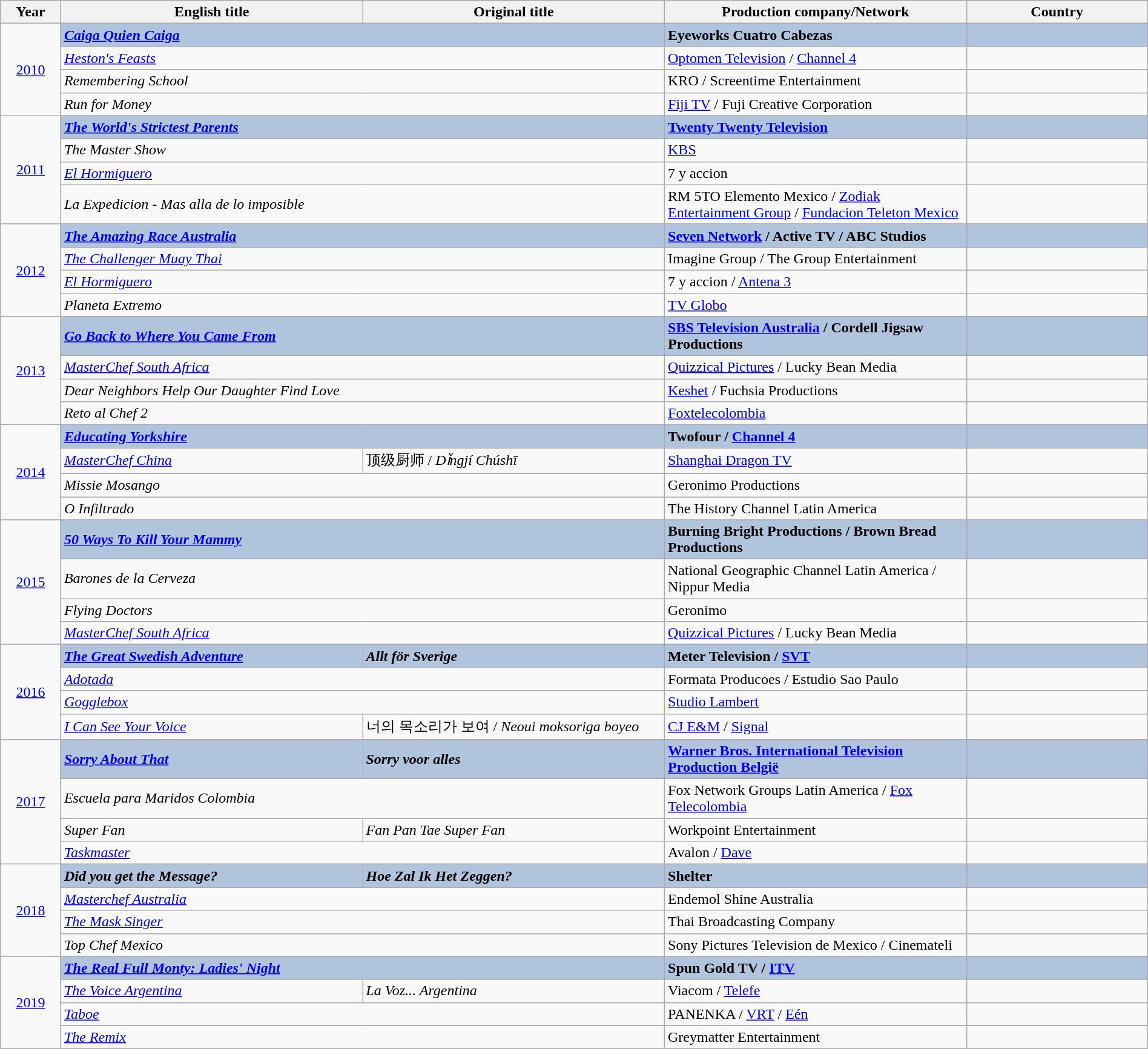<table class="wikitable" width="100%" border="1" cellpadding="5" cellspacing="0">
<tr>
<th width=5%>Year</th>
<th width=25%>English title</th>
<th width=25%>Original title</th>
<th width=25%><strong>Production company/Network</strong></th>
<th width=15%><strong>Country</strong></th>
</tr>
<tr>
<td rowspan="4" style="text-align:center;"><a href='#'>2010</a><br></td>
<td colspan="2" style="background:#B0C4DE;"><strong><em><a href='#'>Caiga Quien Caiga</a></em></strong></td>
<td style="background:#B0C4DE;"><strong>Eyeworks Cuatro Cabezas</strong></td>
<td style="background:#B0C4DE;"><strong></strong></td>
</tr>
<tr>
<td colspan="2"><em><a href='#'>Heston's Feasts</a></em></td>
<td><a href='#'>Optomen Television</a> / <a href='#'>Channel 4</a></td>
<td></td>
</tr>
<tr>
<td colspan="2"><em>Remembering School</em></td>
<td>KRO / Screentime Entertainment</td>
<td></td>
</tr>
<tr>
<td colspan="2"><em>Run for Money</em></td>
<td><a href='#'>Fiji TV</a> / Fuji Creative Corporation</td>
<td></td>
</tr>
<tr>
<td rowspan="4" style="text-align:center;"><a href='#'>2011</a><br></td>
<td colspan="2" style="background:#B0C4DE;"><strong><em><a href='#'>The World's Strictest Parents</a></em></strong></td>
<td style="background:#B0C4DE;"><strong><a href='#'>Twenty Twenty Television</a></strong></td>
<td style="background:#B0C4DE;"><strong></strong></td>
</tr>
<tr>
<td colspan="2"><em>The Master Show</em></td>
<td><a href='#'>KBS</a></td>
<td></td>
</tr>
<tr>
<td colspan="2"><em><a href='#'>El Hormiguero</a></em></td>
<td>7 y accion</td>
<td></td>
</tr>
<tr>
<td colspan="2"><em>La Expedicion - Mas alla de lo imposible</em></td>
<td>RM 5TO Elemento Mexico / <a href='#'>Zodiak Entertainment Group</a> / <a href='#'>Fundacion Teleton Mexico</a></td>
<td></td>
</tr>
<tr>
<td rowspan="4" style="text-align:center;"><a href='#'>2012</a><br></td>
<td colspan="2" style="background:#B0C4DE;"><strong><em><a href='#'>The Amazing Race Australia</a></em></strong></td>
<td style="background:#B0C4DE;"><strong><a href='#'>Seven Network</a> / Active TV / ABC Studios</strong></td>
<td style="background:#B0C4DE;"><strong></strong></td>
</tr>
<tr>
<td colspan="2"><em><a href='#'>The Challenger Muay Thai</a></em></td>
<td>Imagine Group / The Group Entertainment</td>
<td></td>
</tr>
<tr>
<td colspan="2"><em><a href='#'>El Hormiguero</a></em></td>
<td>7 y accion / <a href='#'>Antena 3</a></td>
<td></td>
</tr>
<tr>
<td colspan="2"><em>Planeta Extremo</em></td>
<td><a href='#'>TV Globo</a></td>
<td></td>
</tr>
<tr>
<td rowspan="4" style="text-align:center;"><a href='#'>2013</a><br></td>
<td colspan="2" style="background:#B0C4DE;"><strong><em><a href='#'>Go Back to Where You Came From</a></em></strong></td>
<td style="background:#B0C4DE;"><strong><a href='#'>SBS Television Australia</a> / Cordell Jigsaw Productions</strong></td>
<td style="background:#B0C4DE;"><strong></strong></td>
</tr>
<tr>
<td colspan="2"><em><a href='#'>MasterChef South Africa</a></em></td>
<td><a href='#'>Quizzical Pictures</a> / Lucky Bean Media</td>
<td></td>
</tr>
<tr>
<td colspan="2"><em>Dear Neighbors Help Our Daughter Find Love</em></td>
<td><a href='#'>Keshet</a> / Fuchsia Productions</td>
<td></td>
</tr>
<tr>
<td colspan="2"><em>Reto al Chef 2</em></td>
<td><a href='#'>Foxtelecolombia</a></td>
<td></td>
</tr>
<tr>
<td rowspan="4" style="text-align:center;"><a href='#'>2014</a><br></td>
<td colspan="2" style="background:#B0C4DE;"><strong><em><a href='#'>Educating Yorkshire</a></em></strong></td>
<td style="background:#B0C4DE;"><strong>Twofour / <a href='#'>Channel 4</a></strong></td>
<td style="background:#B0C4DE;"><strong></strong></td>
</tr>
<tr>
<td><em><a href='#'>MasterChef China</a></em></td>
<td>顶级厨师 / <em>Dǐngjí Chúshī</em></td>
<td><a href='#'>Shanghai Dragon TV</a></td>
<td></td>
</tr>
<tr>
<td colspan="2"><em>Missie Mosango</em></td>
<td>Geronimo Productions</td>
<td></td>
</tr>
<tr>
<td colspan="2"><em>O Infiltrado</em></td>
<td>The History Channel Latin America</td>
<td></td>
</tr>
<tr>
<td rowspan="4" style="text-align:center;"><a href='#'>2015</a><br></td>
<td colspan="2" style="background:#B0C4DE;"><strong><em><a href='#'>50 Ways To Kill Your Mammy</a></em></strong></td>
<td style="background:#B0C4DE;"><strong>Burning Bright Productions / Brown Bread Productions</strong></td>
<td style="background:#B0C4DE;"><strong></strong></td>
</tr>
<tr>
<td colspan="2"><em>Barones de la Cerveza</em></td>
<td>National Geographic Channel Latin America / Nippur Media</td>
<td></td>
</tr>
<tr>
<td colspan="2"><em>Flying Doctors</em></td>
<td>Geronimo</td>
<td></td>
</tr>
<tr>
<td colspan="2"><em><a href='#'>MasterChef South Africa</a></em></td>
<td><a href='#'>Quizzical Pictures</a> / Lucky Bean Media</td>
<td></td>
</tr>
<tr>
<td rowspan="4" style="text-align:center;"><a href='#'>2016</a><br></td>
<td style="background:#B0C4DE;"><strong><em><a href='#'>The Great Swedish Adventure</a></em></strong></td>
<td style="background:#B0C4DE;"><strong><em>Allt för Sverige</em></strong></td>
<td style="background:#B0C4DE;"><strong>Meter Television / <a href='#'>SVT</a></strong></td>
<td style="background:#B0C4DE;"><strong></strong></td>
</tr>
<tr>
<td colspan="2"><em><a href='#'>Adotada</a></em></td>
<td>Formata Producoes / Estudio Sao Paulo</td>
<td></td>
</tr>
<tr>
<td colspan="2"><em><a href='#'>Gogglebox</a></em></td>
<td><a href='#'>Studio Lambert</a></td>
<td></td>
</tr>
<tr>
<td><em><a href='#'>I Can See Your Voice</a></em></td>
<td>너의 목소리가 보여 / <em>Neoui moksoriga boyeo</em></td>
<td><a href='#'>CJ E&M</a> / <a href='#'>Signal</a></td>
<td></td>
</tr>
<tr>
<td rowspan="4" style="text-align:center;"><a href='#'>2017</a><br></td>
<td style="background:#B0C4DE;"><strong><em><a href='#'>Sorry About That</a></em></strong></td>
<td style="background:#B0C4DE;"><strong><em>Sorry voor alles</em></strong></td>
<td style="background:#B0C4DE;"><strong><a href='#'>Warner Bros. International Television Production België</a></strong></td>
<td style="background:#B0C4DE;"><strong></strong></td>
</tr>
<tr>
<td colspan="2"><em>Escuela para Maridos Colombia</em></td>
<td>Fox Network Groups Latin America / <a href='#'>Fox Telecolombia</a></td>
<td></td>
</tr>
<tr>
<td><em>Super Fan</em></td>
<td><em>Fan Pan Tae Super Fan</em></td>
<td>Workpoint Entertainment</td>
<td></td>
</tr>
<tr>
<td colspan="2"><em><a href='#'>Taskmaster</a></em></td>
<td>Avalon / <a href='#'>Dave</a></td>
<td></td>
</tr>
<tr>
<td rowspan="4" style="text-align:center;"><a href='#'>2018</a><br></td>
<td style="background:#B0C4DE;"><strong><em>Did you get the Message?</em></strong></td>
<td style="background:#B0C4DE;"><strong><em>Hoe Zal Ik Het Zeggen?</em></strong></td>
<td style="background:#B0C4DE;"><strong>Shelter</strong></td>
<td style="background:#B0C4DE;"><strong></strong></td>
</tr>
<tr>
<td colspan="2"><em><a href='#'>Masterchef Australia</a></em></td>
<td>Endemol Shine Australia</td>
<td></td>
</tr>
<tr>
<td colspan="2"><em><a href='#'>The Mask Singer</a></em></td>
<td>Thai Broadcasting Company</td>
<td></td>
</tr>
<tr>
<td colspan="2"><em>Top Chef Mexico</em></td>
<td>Sony Pictures Television de Mexico / Cinemateli</td>
<td></td>
</tr>
<tr>
<td rowspan="4" style="text-align:center;"><a href='#'>2019</a><br></td>
<td colspan="2" style="background:#B0C4DE;"><strong><em><a href='#'>The Real Full Monty: Ladies' Night</a></em></strong></td>
<td style="background:#B0C4DE;"><strong>Spun Gold TV / <a href='#'>ITV</a></strong></td>
<td style="background:#B0C4DE;"><strong></strong></td>
</tr>
<tr>
<td><em><a href='#'>The Voice Argentina</a></em></td>
<td><em>La Voz... Argentina</em></td>
<td>Viacom / <a href='#'>Telefe</a></td>
<td></td>
</tr>
<tr>
<td colspan="2"><em><a href='#'>Taboe</a></em></td>
<td>PANENKA / <a href='#'>VRT</a> / <a href='#'>Eén</a></td>
<td></td>
</tr>
<tr>
<td colspan="2"><em><a href='#'>The Remix</a></em></td>
<td>Greymatter Entertainment</td>
<td></td>
</tr>
<tr>
</tr>
</table>
